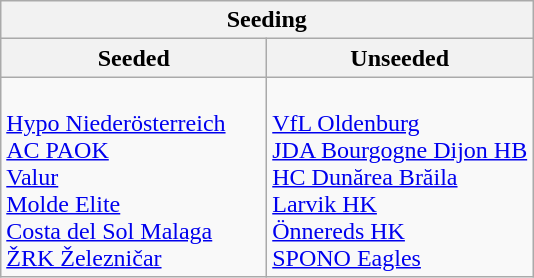<table class="wikitable collapsible collapsed">
<tr>
<th colspan=2>Seeding</th>
</tr>
<tr>
<th width=50%>Seeded</th>
<th width=50%>Unseeded</th>
</tr>
<tr>
<td><br> <a href='#'>Hypo Niederösterreich</a><br>
 <a href='#'>AC PAOK</a><br>
 <a href='#'>Valur</a><br>
 <a href='#'>Molde Elite</a><br>
 <a href='#'>Costa del Sol Malaga</a><br>
 <a href='#'>ŽRK Železničar</a></td>
<td><br> <a href='#'>VfL Oldenburg</a><br>
 <a href='#'>JDA Bourgogne Dijon HB</a> <br>
 <a href='#'>HC Dunărea Brăila</a><br>
 <a href='#'>Larvik HK</a><br>
 <a href='#'>Önnereds HK</a><br>
 <a href='#'>SPONO Eagles</a></td>
</tr>
</table>
